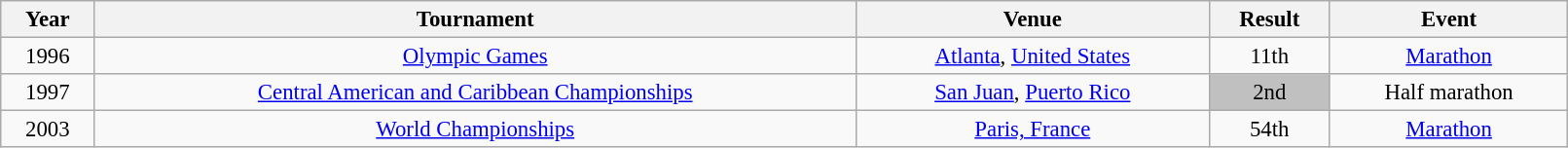<table class="wikitable" style=" text-align:center; font-size:95%;" width="85%">
<tr>
<th>Year</th>
<th>Tournament</th>
<th>Venue</th>
<th>Result</th>
<th>Event</th>
</tr>
<tr>
<td>1996</td>
<td><a href='#'>Olympic Games</a></td>
<td><a href='#'>Atlanta</a>, <a href='#'>United States</a></td>
<td>11th</td>
<td><a href='#'>Marathon</a></td>
</tr>
<tr>
<td>1997</td>
<td><a href='#'>Central American and Caribbean Championships</a></td>
<td><a href='#'>San Juan</a>, <a href='#'>Puerto Rico</a></td>
<td bgcolor="silver">2nd</td>
<td>Half marathon</td>
</tr>
<tr>
<td>2003</td>
<td><a href='#'>World Championships</a></td>
<td><a href='#'>Paris, France</a></td>
<td>54th</td>
<td><a href='#'>Marathon</a></td>
</tr>
</table>
